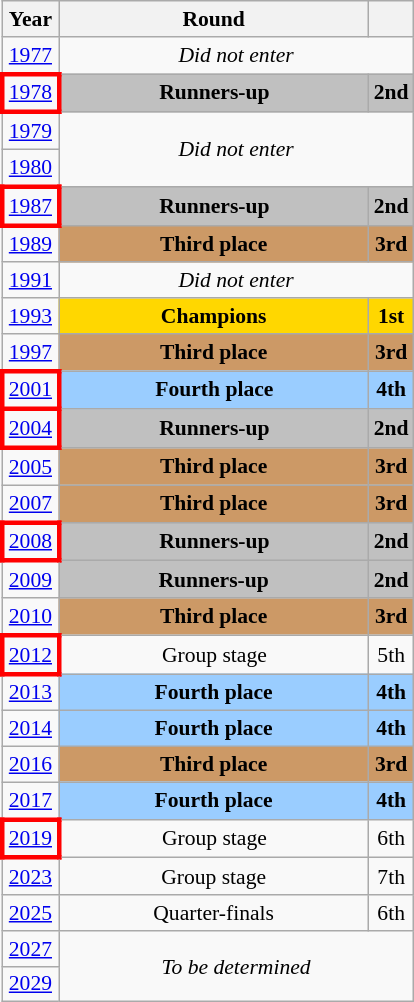<table class="wikitable" style="text-align: center; font-size:90%">
<tr>
<th>Year</th>
<th style="width:200px">Round</th>
<th></th>
</tr>
<tr>
<td><a href='#'>1977</a></td>
<td colspan="2"><em>Did not enter</em></td>
</tr>
<tr>
<td style="border: 3px solid red"><a href='#'>1978</a></td>
<td bgcolor=Silver><strong>Runners-up</strong></td>
<td bgcolor=Silver><strong>2nd</strong></td>
</tr>
<tr>
<td><a href='#'>1979</a></td>
<td colspan="2" rowspan="2"><em>Did not enter</em></td>
</tr>
<tr>
<td><a href='#'>1980</a></td>
</tr>
<tr>
<td style="border: 3px solid red"><a href='#'>1987</a></td>
<td bgcolor=Silver><strong>Runners-up</strong></td>
<td bgcolor=Silver><strong>2nd</strong></td>
</tr>
<tr>
<td><a href='#'>1989</a></td>
<td bgcolor="cc9966"><strong>Third place</strong></td>
<td bgcolor="cc9966"><strong>3rd</strong></td>
</tr>
<tr>
<td><a href='#'>1991</a></td>
<td colspan="2"><em>Did not enter</em></td>
</tr>
<tr>
<td><a href='#'>1993</a></td>
<td bgcolor=Gold><strong>Champions</strong></td>
<td bgcolor=Gold><strong>1st</strong></td>
</tr>
<tr>
<td><a href='#'>1997</a></td>
<td bgcolor="cc9966"><strong>Third place</strong></td>
<td bgcolor="cc9966"><strong>3rd</strong></td>
</tr>
<tr>
<td style="border: 3px solid red"><a href='#'>2001</a></td>
<td bgcolor="9acdff"><strong>Fourth place</strong></td>
<td bgcolor="9acdff"><strong>4th</strong></td>
</tr>
<tr>
<td style="border: 3px solid red"><a href='#'>2004</a></td>
<td bgcolor=Silver><strong>Runners-up</strong></td>
<td bgcolor=Silver><strong>2nd</strong></td>
</tr>
<tr>
<td><a href='#'>2005</a></td>
<td bgcolor="cc9966"><strong>Third place</strong></td>
<td bgcolor="cc9966"><strong>3rd</strong></td>
</tr>
<tr>
<td><a href='#'>2007</a></td>
<td bgcolor="cc9966"><strong>Third place</strong></td>
<td bgcolor="cc9966"><strong>3rd</strong></td>
</tr>
<tr>
<td style="border: 3px solid red"><a href='#'>2008</a></td>
<td bgcolor=Silver><strong>Runners-up</strong></td>
<td bgcolor=Silver><strong>2nd</strong></td>
</tr>
<tr>
<td><a href='#'>2009</a></td>
<td bgcolor=Silver><strong>Runners-up</strong></td>
<td bgcolor=Silver><strong>2nd</strong></td>
</tr>
<tr>
<td><a href='#'>2010</a></td>
<td bgcolor="cc9966"><strong>Third place</strong></td>
<td bgcolor="cc9966"><strong>3rd</strong></td>
</tr>
<tr>
<td style="border: 3px solid red"><a href='#'>2012</a></td>
<td>Group stage</td>
<td>5th</td>
</tr>
<tr>
<td><a href='#'>2013</a></td>
<td bgcolor="9acdff"><strong>Fourth place</strong></td>
<td bgcolor="9acdff"><strong>4th</strong></td>
</tr>
<tr>
<td><a href='#'>2014</a></td>
<td bgcolor="9acdff"><strong>Fourth place</strong></td>
<td bgcolor="9acdff"><strong>4th</strong></td>
</tr>
<tr>
<td><a href='#'>2016</a></td>
<td bgcolor="cc9966"><strong>Third place</strong></td>
<td bgcolor="cc9966"><strong>3rd</strong></td>
</tr>
<tr>
<td><a href='#'>2017</a></td>
<td bgcolor="9acdff"><strong>Fourth place</strong></td>
<td bgcolor="9acdff"><strong>4th</strong></td>
</tr>
<tr>
<td style="border: 3px solid red"><a href='#'>2019</a></td>
<td>Group stage</td>
<td>6th</td>
</tr>
<tr>
<td><a href='#'>2023</a></td>
<td>Group stage</td>
<td>7th</td>
</tr>
<tr>
<td><a href='#'>2025</a></td>
<td>Quarter-finals</td>
<td>6th</td>
</tr>
<tr>
<td><a href='#'>2027</a></td>
<td colspan="2" rowspan="2"><em>To be determined</em></td>
</tr>
<tr>
<td><a href='#'>2029</a></td>
</tr>
</table>
